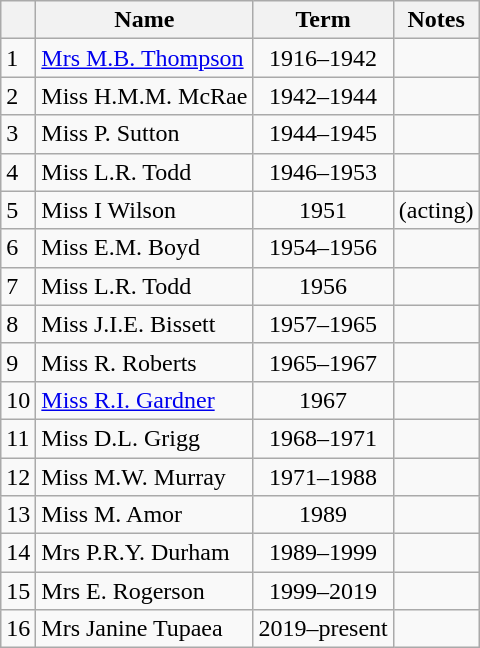<table class="wikitable">
<tr>
<th></th>
<th>Name</th>
<th>Term</th>
<th>Notes</th>
</tr>
<tr>
<td>1</td>
<td><a href='#'>Mrs M.B. Thompson</a></td>
<td align=center>1916–1942</td>
<td></td>
</tr>
<tr>
<td>2</td>
<td>Miss H.M.M. McRae</td>
<td align=center>1942–1944</td>
<td></td>
</tr>
<tr>
<td>3</td>
<td>Miss P. Sutton</td>
<td align=center>1944–1945</td>
<td></td>
</tr>
<tr>
<td>4</td>
<td>Miss L.R. Todd</td>
<td align=center>1946–1953</td>
<td></td>
</tr>
<tr>
<td>5</td>
<td>Miss I Wilson</td>
<td align=center>1951</td>
<td>(acting)</td>
</tr>
<tr>
<td>6</td>
<td>Miss E.M. Boyd</td>
<td align=center>1954–1956</td>
<td></td>
</tr>
<tr>
<td>7</td>
<td>Miss L.R. Todd</td>
<td align=center>1956</td>
<td></td>
</tr>
<tr>
<td>8</td>
<td>Miss J.I.E. Bissett</td>
<td align=center>1957–1965</td>
<td></td>
</tr>
<tr>
<td>9</td>
<td>Miss R. Roberts</td>
<td align=center>1965–1967</td>
<td></td>
</tr>
<tr>
<td>10</td>
<td><a href='#'>Miss R.I. Gardner</a></td>
<td align=center>1967</td>
<td></td>
</tr>
<tr>
<td>11</td>
<td>Miss D.L. Grigg</td>
<td align=center>1968–1971</td>
<td></td>
</tr>
<tr>
<td>12</td>
<td>Miss M.W. Murray</td>
<td align=center>1971–1988</td>
<td></td>
</tr>
<tr>
<td>13</td>
<td>Miss M. Amor</td>
<td align=center>1989</td>
<td></td>
</tr>
<tr>
<td>14</td>
<td>Mrs P.R.Y. Durham</td>
<td align=center>1989–1999</td>
<td></td>
</tr>
<tr>
<td>15</td>
<td>Mrs E. Rogerson</td>
<td align=center>1999–2019</td>
<td></td>
</tr>
<tr>
<td>16</td>
<td>Mrs Janine Tupaea</td>
<td align=center>2019–present</td>
<td></td>
</tr>
</table>
